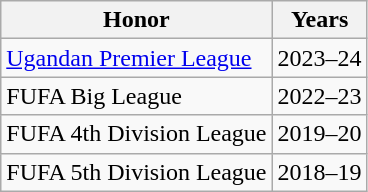<table class="wikitable">
<tr>
<th>Honor</th>
<th>Years</th>
</tr>
<tr>
<td><a href='#'>Ugandan Premier League</a></td>
<td>2023–24</td>
</tr>
<tr>
<td>FUFA Big League</td>
<td>2022–23</td>
</tr>
<tr>
<td>FUFA 4th Division League</td>
<td>2019–20</td>
</tr>
<tr>
<td>FUFA 5th Division League</td>
<td>2018–19</td>
</tr>
</table>
